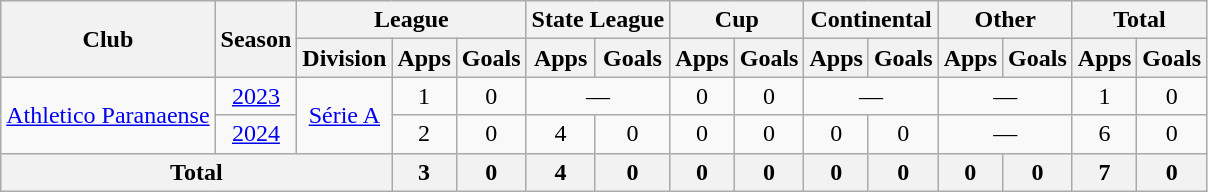<table class="wikitable" style="text-align: center;">
<tr>
<th rowspan="2">Club</th>
<th rowspan="2">Season</th>
<th colspan="3">League</th>
<th colspan="2">State League</th>
<th colspan="2">Cup</th>
<th colspan="2">Continental</th>
<th colspan="2">Other</th>
<th colspan="2">Total</th>
</tr>
<tr>
<th>Division</th>
<th>Apps</th>
<th>Goals</th>
<th>Apps</th>
<th>Goals</th>
<th>Apps</th>
<th>Goals</th>
<th>Apps</th>
<th>Goals</th>
<th>Apps</th>
<th>Goals</th>
<th>Apps</th>
<th>Goals</th>
</tr>
<tr>
<td rowspan="2" valign="center"><a href='#'>Athletico Paranaense</a></td>
<td><a href='#'>2023</a></td>
<td rowspan="2"><a href='#'>Série A</a></td>
<td>1</td>
<td>0</td>
<td colspan="2">—</td>
<td>0</td>
<td>0</td>
<td colspan="2">—</td>
<td colspan="2">—</td>
<td>1</td>
<td>0</td>
</tr>
<tr>
<td><a href='#'>2024</a></td>
<td>2</td>
<td>0</td>
<td>4</td>
<td>0</td>
<td>0</td>
<td>0</td>
<td>0</td>
<td>0</td>
<td colspan="2">—</td>
<td>6</td>
<td>0</td>
</tr>
<tr>
<th colspan="3"><strong>Total</strong></th>
<th>3</th>
<th>0</th>
<th>4</th>
<th>0</th>
<th>0</th>
<th>0</th>
<th>0</th>
<th>0</th>
<th>0</th>
<th>0</th>
<th>7</th>
<th>0</th>
</tr>
</table>
